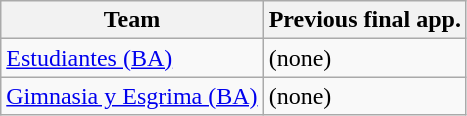<table class="wikitable">
<tr>
<th width= px>Team</th>
<th width= px>Previous final app.</th>
</tr>
<tr>
<td><a href='#'>Estudiantes (BA)</a></td>
<td>(none)</td>
</tr>
<tr>
<td><a href='#'>Gimnasia y Esgrima (BA)</a></td>
<td>(none)</td>
</tr>
</table>
